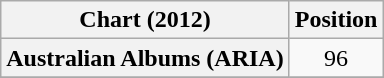<table class="wikitable plainrowheaders">
<tr>
<th scope="col">Chart (2012)</th>
<th scope="col">Position</th>
</tr>
<tr>
<th scope="row">Australian Albums (ARIA)</th>
<td style="text-align:center;">96</td>
</tr>
<tr>
</tr>
</table>
